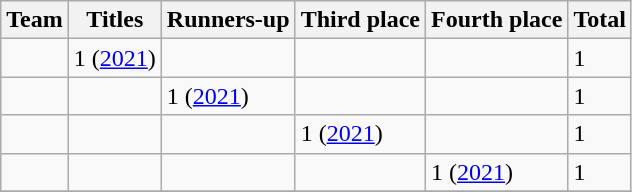<table class="wikitable sortable">
<tr>
<th>Team</th>
<th>Titles</th>
<th>Runners-up</th>
<th>Third place</th>
<th>Fourth place</th>
<th>Total</th>
</tr>
<tr>
<td></td>
<td>1 (<a href='#'>2021</a>)</td>
<td></td>
<td></td>
<td></td>
<td>1</td>
</tr>
<tr>
<td></td>
<td></td>
<td>1 (<a href='#'>2021</a>)</td>
<td></td>
<td></td>
<td>1</td>
</tr>
<tr>
<td></td>
<td></td>
<td></td>
<td>1 (<a href='#'>2021</a>)</td>
<td></td>
<td>1</td>
</tr>
<tr>
<td></td>
<td></td>
<td></td>
<td></td>
<td>1 (<a href='#'>2021</a>)</td>
<td>1</td>
</tr>
<tr>
</tr>
</table>
